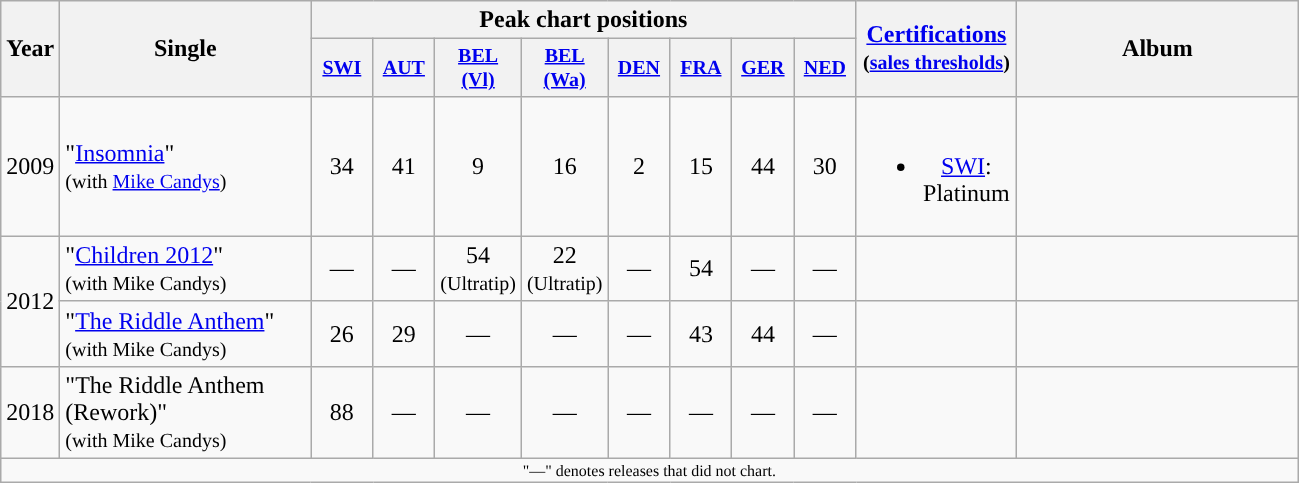<table class="wikitable" style="text-align:center;">
<tr>
<th rowspan="2" width="10">Year</th>
<th rowspan="2" width="160">Single</th>
<th colspan="8">Peak chart positions</th>
<th rowspan="2" width="100"><a href='#'>Certifications</a><br><small>(<a href='#'>sales thresholds</a>)</small></th>
<th rowspan="2" width="180">Album</th>
</tr>
<tr style="font-size:smaller;">
<th width="35"><a href='#'>SWI</a><br></th>
<th width="35"><a href='#'>AUT</a><br></th>
<th width="35"><a href='#'>BEL<br>(Vl)</a><br></th>
<th width="35"><a href='#'>BEL<br>(Wa)</a><br></th>
<th width="35"><a href='#'>DEN</a><br></th>
<th width="35"><a href='#'>FRA</a><br></th>
<th width="35"><a href='#'>GER</a><br></th>
<th width="35"><a href='#'>NED</a><br></th>
</tr>
<tr>
<td>2009</td>
<td align="left">"<a href='#'>Insomnia</a>" <br><small>(with <a href='#'>Mike Candys</a>)</small></td>
<td>34</td>
<td>41</td>
<td>9</td>
<td>16</td>
<td>2</td>
<td>15</td>
<td>44</td>
<td>30</td>
<td><br><ul><li><a href='#'>SWI</a>: Platinum</li></ul></td>
<td></td>
</tr>
<tr>
<td rowspan="2">2012</td>
<td align="left">"<a href='#'>Children 2012</a>" <br><small>(with Mike Candys)</small></td>
<td>—</td>
<td>—</td>
<td>54<br><small>(Ultratip)</small></td>
<td>22<br><small>(Ultratip)</small></td>
<td>—</td>
<td>54</td>
<td>—</td>
<td>—</td>
<td></td>
<td></td>
</tr>
<tr>
<td align="left">"<a href='#'>The Riddle Anthem</a>" <br><small>(with Mike Candys)</small></td>
<td>26</td>
<td>29</td>
<td>—</td>
<td>—</td>
<td>—</td>
<td>43</td>
<td>44</td>
<td>—</td>
<td></td>
<td></td>
</tr>
<tr>
<td>2018</td>
<td align="left">"The Riddle Anthem (Rework)" <br><small>(with Mike Candys)</small></td>
<td>88</td>
<td>—</td>
<td>—</td>
<td>—</td>
<td>—</td>
<td>—</td>
<td>—</td>
<td>—</td>
<td></td>
<td></td>
</tr>
<tr>
<td colspan="15" style="font-size:8pt">"—" denotes releases that did not chart.</td>
</tr>
</table>
